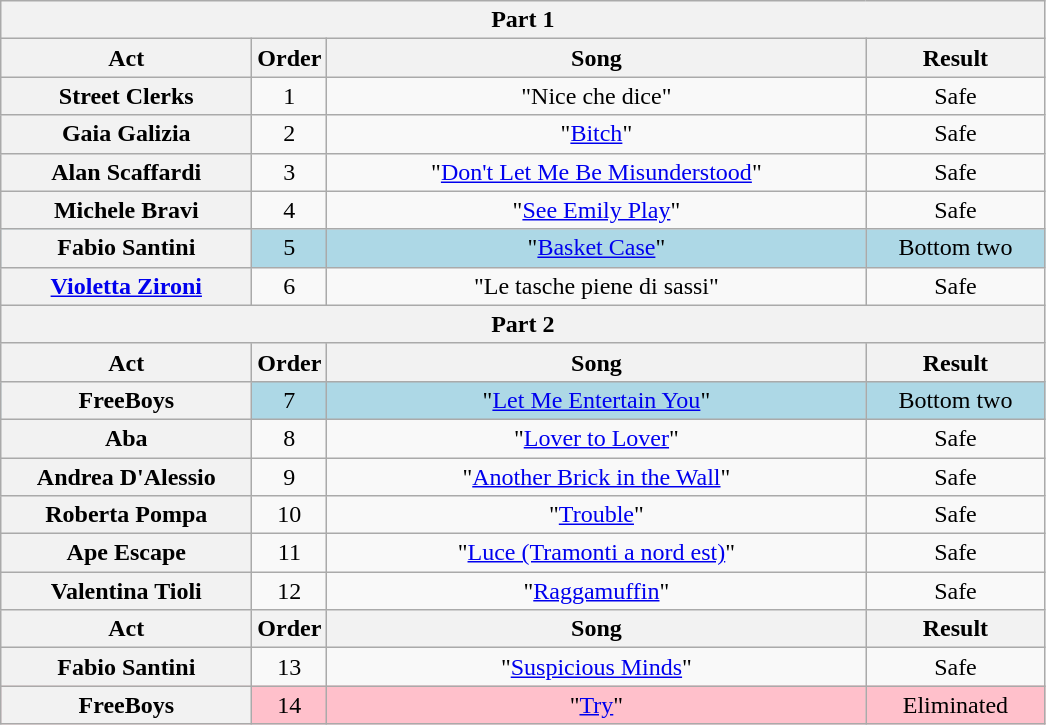<table class="wikitable plainrowheaders" style="text-align:center;">
<tr>
<th colspan="4">Part 1</th>
</tr>
<tr>
<th scope="col" style="width:10em;">Act</th>
<th scope="col">Order</th>
<th scope="col" style="width:22em;">Song</th>
<th scope="col" style="width:7em;">Result</th>
</tr>
<tr>
<th scope="row">Street Clerks</th>
<td>1</td>
<td>"Nice che dice"</td>
<td>Safe</td>
</tr>
<tr>
<th scope="row">Gaia Galizia</th>
<td>2</td>
<td>"<a href='#'>Bitch</a>"</td>
<td>Safe</td>
</tr>
<tr>
<th scope="row">Alan Scaffardi</th>
<td>3</td>
<td>"<a href='#'>Don't Let Me Be Misunderstood</a>"</td>
<td>Safe</td>
</tr>
<tr>
<th scope="row">Michele Bravi</th>
<td>4</td>
<td>"<a href='#'>See Emily Play</a>"</td>
<td>Safe</td>
</tr>
<tr style="background:lightblue;">
<th scope="row">Fabio Santini</th>
<td>5</td>
<td>"<a href='#'>Basket Case</a>"</td>
<td>Bottom two</td>
</tr>
<tr>
<th scope="row"><a href='#'>Violetta Zironi</a></th>
<td>6</td>
<td>"Le tasche piene di sassi"</td>
<td>Safe</td>
</tr>
<tr>
<th colspan="4">Part 2</th>
</tr>
<tr>
<th scope="col" style="width:10em;">Act</th>
<th scope="col">Order</th>
<th scope="col" style="width:20em;">Song</th>
<th scope="col" style="width:7em;">Result</th>
</tr>
<tr style="background:lightblue;">
<th scope="row">FreeBoys</th>
<td>7</td>
<td>"<a href='#'>Let Me Entertain You</a>"</td>
<td>Bottom two</td>
</tr>
<tr>
<th scope="row">Aba</th>
<td>8</td>
<td>"<a href='#'>Lover to Lover</a>"</td>
<td>Safe</td>
</tr>
<tr>
<th scope="row">Andrea D'Alessio</th>
<td>9</td>
<td>"<a href='#'>Another Brick in the Wall</a>"</td>
<td>Safe</td>
</tr>
<tr>
<th scope="row">Roberta Pompa</th>
<td>10</td>
<td>"<a href='#'>Trouble</a>"</td>
<td>Safe</td>
</tr>
<tr>
<th scope="row">Ape Escape</th>
<td>11</td>
<td>"<a href='#'>Luce (Tramonti a nord est)</a>"</td>
<td>Safe</td>
</tr>
<tr>
<th scope="row">Valentina Tioli</th>
<td>12</td>
<td>"<a href='#'>Raggamuffin</a>"</td>
<td>Safe</td>
</tr>
<tr>
<th scope="col" style="width:10em;">Act</th>
<th scope="col">Order</th>
<th scope="col" style="width:22em;">Song</th>
<th scope="col" style="width:7em;">Result</th>
</tr>
<tr>
<th scope="row">Fabio Santini</th>
<td>13</td>
<td>"<a href='#'>Suspicious Minds</a>"</td>
<td>Safe</td>
</tr>
<tr style="background:pink;">
<th scope="row">FreeBoys</th>
<td>14</td>
<td>"<a href='#'>Try</a>"</td>
<td>Eliminated</td>
</tr>
</table>
